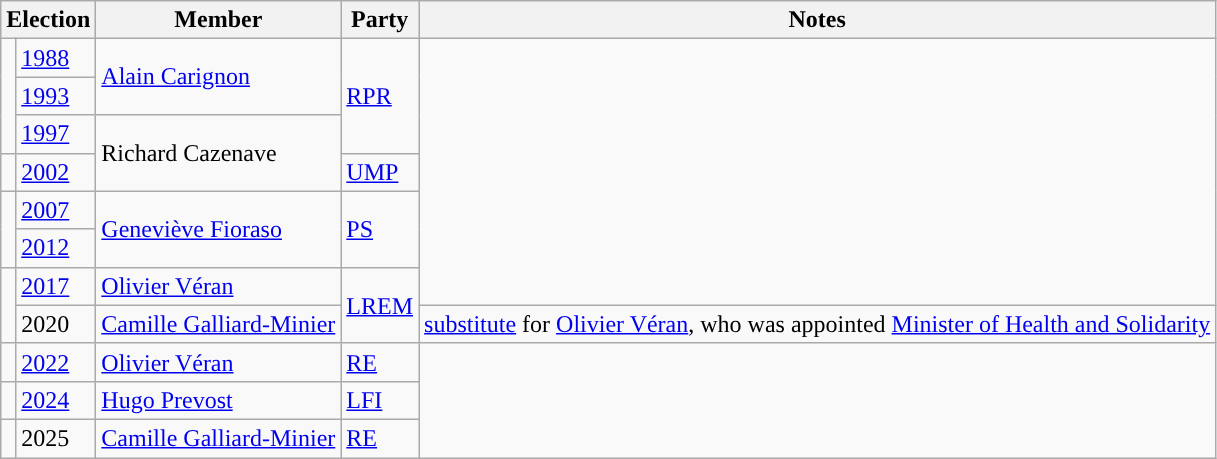<table class="wikitable">
<tr>
<th colspan="2">Election</th>
<th>Member</th>
<th>Party</th>
<th>Notes</th>
</tr>
<tr>
<td rowspan=3 style="color:inherit;background-color: "></td>
<td><a href='#'>1988</a></td>
<td rowspan=2><a href='#'>Alain Carignon</a></td>
<td rowspan=3><a href='#'>RPR</a></td>
</tr>
<tr>
<td><a href='#'>1993</a></td>
</tr>
<tr>
<td><a href='#'>1997</a></td>
<td rowspan=2>Richard Cazenave</td>
</tr>
<tr>
<td style="color:inherit;background-color: "></td>
<td><a href='#'>2002</a></td>
<td><a href='#'>UMP</a></td>
</tr>
<tr>
<td rowspan=2 style="color:inherit;background-color: "></td>
<td><a href='#'>2007</a></td>
<td rowspan=2><a href='#'>Geneviève Fioraso</a></td>
<td rowspan=2><a href='#'>PS</a></td>
</tr>
<tr>
<td><a href='#'>2012</a></td>
</tr>
<tr>
<td rowspan="2" style="color:inherit;background-color: "></td>
<td><a href='#'>2017</a></td>
<td><a href='#'>Olivier Véran</a></td>
<td rowspan="2"><a href='#'>LREM</a></td>
</tr>
<tr>
<td>2020</td>
<td><a href='#'>Camille Galliard-Minier</a></td>
<td><a href='#'>substitute</a> for <a href='#'>Olivier Véran</a>, who was appointed <a href='#'>Minister of Health and Solidarity</a></td>
</tr>
<tr>
<td style="color:inherit;background-color: "></td>
<td><a href='#'>2022</a></td>
<td><a href='#'>Olivier Véran</a></td>
<td><a href='#'>RE</a></td>
</tr>
<tr>
<td style="color:inherit;background-color: "></td>
<td><a href='#'>2024</a></td>
<td><a href='#'>Hugo Prevost</a></td>
<td><a href='#'>LFI</a></td>
</tr>
<tr>
<td style="color:inherit;background-color: "></td>
<td>2025</td>
<td><a href='#'>Camille Galliard-Minier</a></td>
<td><a href='#'>RE</a></td>
</tr>
</table>
